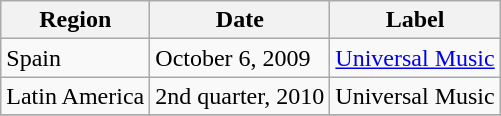<table class="sortable wikitable">
<tr>
<th>Region</th>
<th>Date</th>
<th>Label</th>
</tr>
<tr>
<td>Spain</td>
<td>October 6, 2009</td>
<td><a href='#'>Universal Music</a></td>
</tr>
<tr>
<td>Latin America</td>
<td>2nd quarter, 2010</td>
<td>Universal Music</td>
</tr>
<tr>
</tr>
</table>
